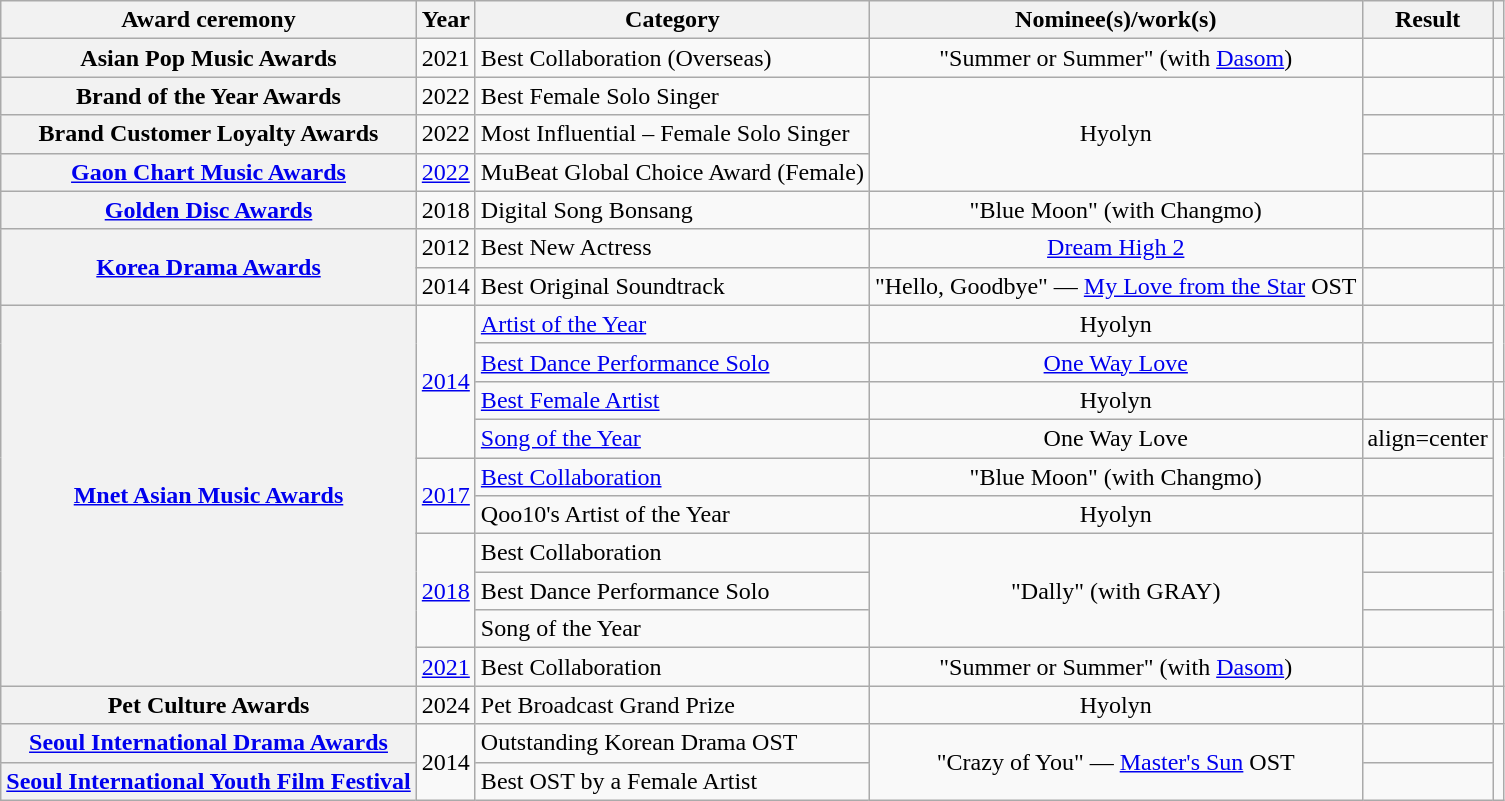<table class="wikitable sortable plainrowheaders">
<tr>
<th scope="col">Award ceremony</th>
<th scope="col">Year</th>
<th scope="col">Category</th>
<th scope="col">Nominee(s)/work(s)</th>
<th scope="col">Result</th>
<th scope="col" class="unsortable"></th>
</tr>
<tr>
<th scope="row">Asian Pop Music Awards</th>
<td align=center>2021</td>
<td>Best Collaboration (Overseas)</td>
<td align=center>"Summer or Summer" (with <a href='#'>Dasom</a>)</td>
<td></td>
<td align=center></td>
</tr>
<tr>
<th scope="row">Brand of the Year Awards</th>
<td align=center>2022</td>
<td>Best Female Solo Singer</td>
<td align=center rowspan="3">Hyolyn</td>
<td></td>
<td align=center></td>
</tr>
<tr>
<th scope="row">Brand Customer Loyalty Awards</th>
<td align=center>2022</td>
<td>Most Influential – Female Solo Singer</td>
<td></td>
<td align=center></td>
</tr>
<tr>
<th scope="row"><a href='#'>Gaon Chart Music Awards</a></th>
<td align=center><a href='#'>2022</a></td>
<td>MuBeat Global Choice Award (Female)</td>
<td></td>
<td align=center></td>
</tr>
<tr>
<th scope="row"><a href='#'>Golden Disc Awards</a></th>
<td align=center>2018</td>
<td>Digital Song Bonsang</td>
<td align=center>"Blue Moon" (with Changmo)</td>
<td></td>
<td></td>
</tr>
<tr>
<th scope="row" rowspan="2"><a href='#'>Korea Drama Awards</a></th>
<td align=center>2012</td>
<td>Best New Actress</td>
<td align=center><a href='#'>Dream High 2</a></td>
<td></td>
<td></td>
</tr>
<tr>
<td align=center>2014</td>
<td>Best Original Soundtrack</td>
<td align=center>"Hello, Goodbye" — <a href='#'>My Love from the Star</a> OST</td>
<td></td>
<td></td>
</tr>
<tr>
<th scope="row" rowspan="10"><a href='#'>Mnet Asian Music Awards</a></th>
<td rowspan="4" align=center><a href='#'>2014</a></td>
<td><a href='#'>Artist of the Year</a></td>
<td align=center>Hyolyn</td>
<td></td>
<td rowspan="2"></td>
</tr>
<tr>
<td><a href='#'>Best Dance Performance Solo</a></td>
<td align=center><a href='#'>One Way Love</a></td>
<td></td>
</tr>
<tr>
<td><a href='#'>Best Female Artist</a></td>
<td align=center>Hyolyn</td>
<td></td>
<td align=center></td>
</tr>
<tr>
<td><a href='#'>Song of the Year</a></td>
<td align=center>One Way Love</td>
<td>align=center </td>
<td rowspan="6"></td>
</tr>
<tr>
<td rowspan="2" align=center><a href='#'>2017</a></td>
<td><a href='#'>Best Collaboration</a></td>
<td align=center>"Blue Moon" (with Changmo)</td>
<td></td>
</tr>
<tr>
<td>Qoo10's Artist of the Year</td>
<td align=center>Hyolyn</td>
<td></td>
</tr>
<tr>
<td scope="row" rowspan="3" align=center><a href='#'>2018</a></td>
<td>Best Collaboration</td>
<td align=center rowspan="3">"Dally" (with GRAY)</td>
<td></td>
</tr>
<tr>
<td>Best Dance Performance Solo</td>
<td></td>
</tr>
<tr>
<td>Song of the Year</td>
<td></td>
</tr>
<tr>
<td align=center><a href='#'>2021</a></td>
<td>Best Collaboration</td>
<td align=center>"Summer or Summer" (with <a href='#'>Dasom</a>)</td>
<td></td>
<td align=center></td>
</tr>
<tr>
<th scope="row">Pet Culture Awards</th>
<td align=center>2024</td>
<td>Pet Broadcast Grand Prize</td>
<td align=center>Hyolyn</td>
<td></td>
<td align=center></td>
</tr>
<tr>
<th scope="row"><a href='#'>Seoul International Drama Awards</a></th>
<td rowspan="2" align=center>2014</td>
<td>Outstanding Korean Drama OST</td>
<td align=center rowspan="2">"Crazy of You" — <a href='#'>Master's Sun</a> OST</td>
<td></td>
<td rowspan="2"></td>
</tr>
<tr>
<th scope="row"><a href='#'>Seoul International Youth Film Festival</a></th>
<td>Best OST by a Female Artist</td>
<td></td>
</tr>
</table>
